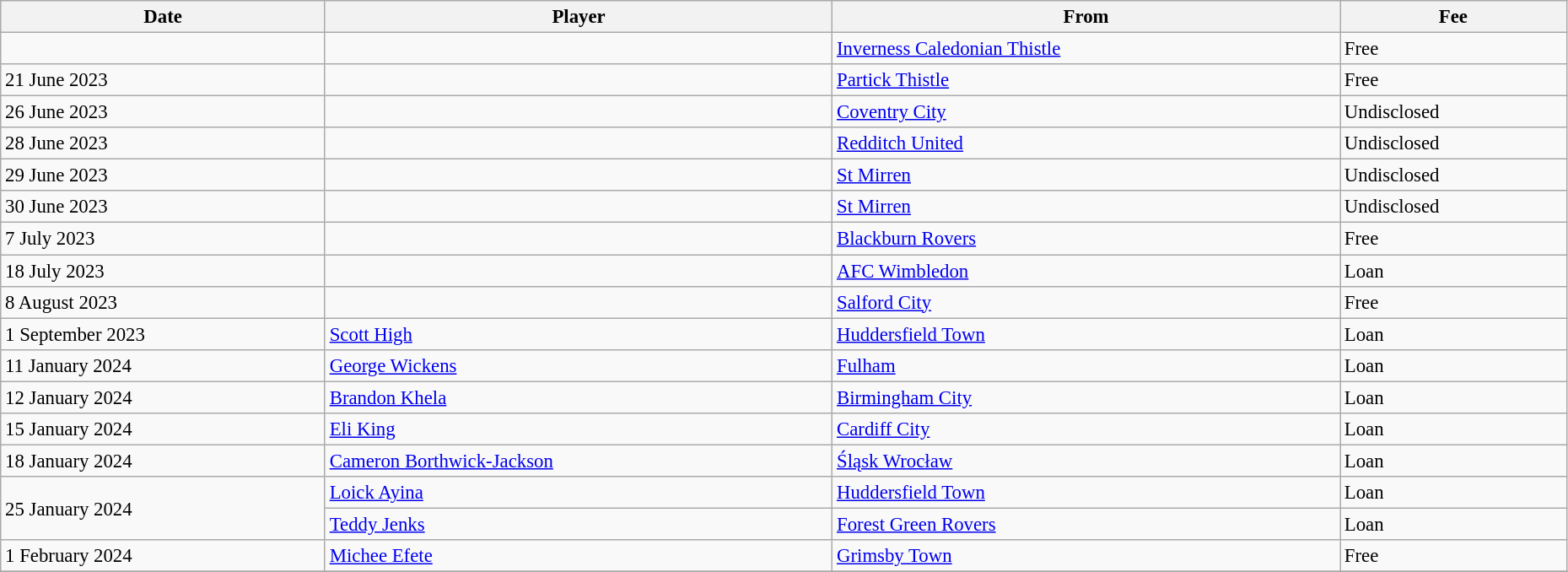<table class="wikitable" style="text-align:center; font-size:95%;width:98%; text-align:left">
<tr>
<th><strong>Date</strong></th>
<th><strong>Player</strong></th>
<th><strong>From</strong></th>
<th><strong>Fee</strong></th>
</tr>
<tr>
<td></td>
<td> </td>
<td> <a href='#'>Inverness Caledonian Thistle</a></td>
<td>Free</td>
</tr>
<tr>
<td>21 June 2023</td>
<td> </td>
<td> <a href='#'>Partick Thistle</a></td>
<td>Free</td>
</tr>
<tr>
<td>26 June 2023</td>
<td> </td>
<td> <a href='#'>Coventry City</a></td>
<td>Undisclosed</td>
</tr>
<tr>
<td>28 June 2023</td>
<td> </td>
<td> <a href='#'>Redditch United</a></td>
<td>Undisclosed</td>
</tr>
<tr>
<td>29 June 2023</td>
<td> </td>
<td> <a href='#'>St Mirren</a></td>
<td>Undisclosed</td>
</tr>
<tr>
<td>30 June 2023</td>
<td> </td>
<td> <a href='#'>St Mirren</a></td>
<td>Undisclosed</td>
</tr>
<tr>
<td>7 July 2023</td>
<td> </td>
<td> <a href='#'>Blackburn Rovers</a></td>
<td>Free</td>
</tr>
<tr>
<td>18 July 2023</td>
<td> </td>
<td> <a href='#'>AFC Wimbledon</a></td>
<td>Loan</td>
</tr>
<tr>
<td>8 August 2023</td>
<td> </td>
<td> <a href='#'>Salford City</a></td>
<td>Free</td>
</tr>
<tr>
<td>1 September 2023</td>
<td> <a href='#'>Scott High</a></td>
<td> <a href='#'>Huddersfield Town</a></td>
<td>Loan</td>
</tr>
<tr>
<td>11 January 2024</td>
<td> <a href='#'>George Wickens</a></td>
<td> <a href='#'>Fulham</a></td>
<td>Loan</td>
</tr>
<tr>
<td>12 January 2024</td>
<td> <a href='#'>Brandon Khela</a></td>
<td> <a href='#'>Birmingham City</a></td>
<td>Loan</td>
</tr>
<tr>
<td>15 January 2024</td>
<td> <a href='#'>Eli King</a></td>
<td> <a href='#'>Cardiff City</a></td>
<td>Loan</td>
</tr>
<tr>
<td>18 January 2024</td>
<td> <a href='#'>Cameron Borthwick-Jackson</a></td>
<td> <a href='#'>Śląsk Wrocław</a></td>
<td>Loan</td>
</tr>
<tr>
<td rowspan=2>25 January 2024</td>
<td> <a href='#'>Loick Ayina</a></td>
<td> <a href='#'>Huddersfield Town</a></td>
<td>Loan</td>
</tr>
<tr>
<td> <a href='#'>Teddy Jenks</a></td>
<td> <a href='#'>Forest Green Rovers</a></td>
<td>Loan</td>
</tr>
<tr>
<td>1 February 2024</td>
<td> <a href='#'>Michee Efete</a></td>
<td> <a href='#'>Grimsby Town</a></td>
<td>Free</td>
</tr>
<tr>
</tr>
</table>
